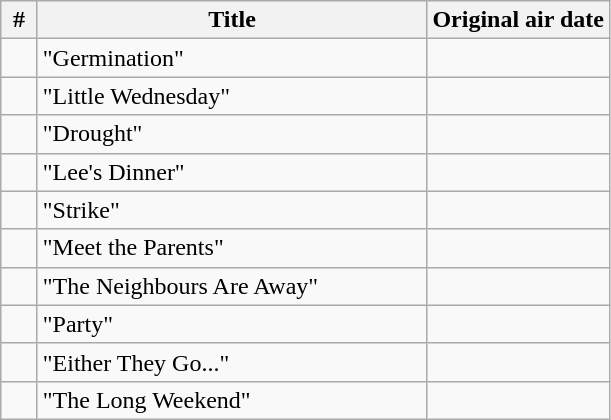<table class="wikitable">
<tr>
<th style="width:6%">#</th>
<th>Title</th>
<th style="width:30%">Original air date</th>
</tr>
<tr>
<td></td>
<td>"Germination"</td>
<td></td>
</tr>
<tr>
<td></td>
<td>"Little Wednesday"</td>
<td></td>
</tr>
<tr>
<td></td>
<td>"Drought"</td>
<td></td>
</tr>
<tr>
<td></td>
<td>"Lee's Dinner"</td>
<td></td>
</tr>
<tr>
<td></td>
<td>"Strike"</td>
<td></td>
</tr>
<tr>
<td></td>
<td>"Meet the Parents"</td>
<td></td>
</tr>
<tr>
<td></td>
<td>"The Neighbours Are Away"</td>
<td></td>
</tr>
<tr>
<td></td>
<td>"Party"</td>
<td></td>
</tr>
<tr>
<td></td>
<td>"Either They Go..."</td>
<td></td>
</tr>
<tr>
<td></td>
<td>"The Long Weekend"</td>
<td></td>
</tr>
</table>
